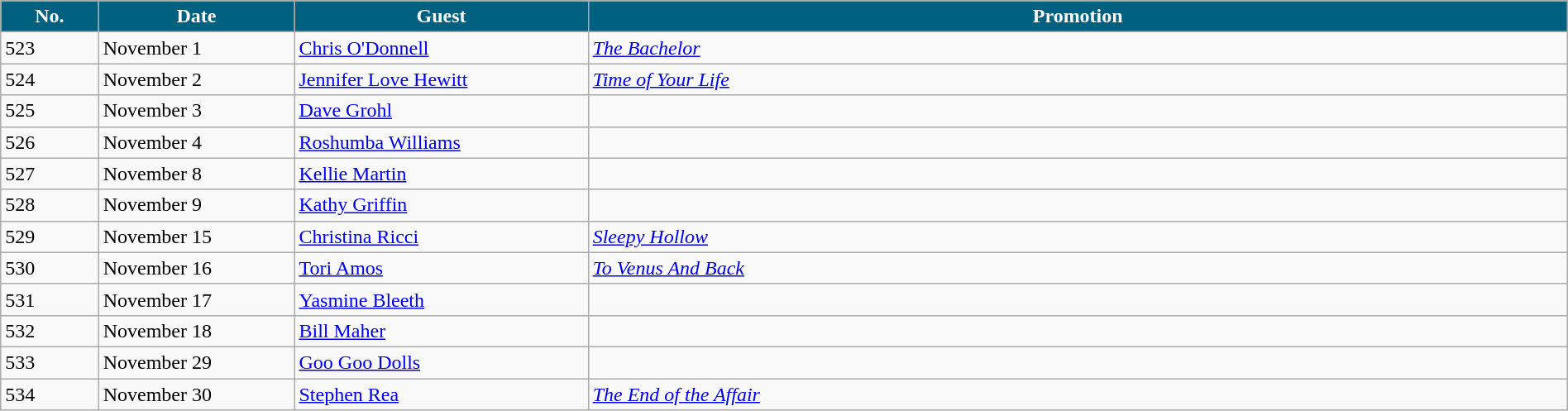<table class="wikitable" width="100%">
<tr>
<th width="5%" style="background:#006080; color:white"><abbr>No.</abbr></th>
<th width="10%" style="background:#006080; color:white">Date</th>
<th width="15%" style="background:#006080; color:white">Guest</th>
<th width="50%" style="background:#006080; color:white">Promotion</th>
</tr>
<tr>
<td>523</td>
<td>November 1</td>
<td><a href='#'>Chris O'Donnell</a></td>
<td><em><a href='#'>The Bachelor</a></em></td>
</tr>
<tr>
<td>524</td>
<td>November 2</td>
<td><a href='#'>Jennifer Love Hewitt</a></td>
<td><em><a href='#'>Time of Your Life</a></em></td>
</tr>
<tr>
<td>525</td>
<td>November 3</td>
<td><a href='#'>Dave Grohl</a></td>
<td></td>
</tr>
<tr>
<td>526</td>
<td>November 4</td>
<td><a href='#'>Roshumba Williams</a></td>
<td></td>
</tr>
<tr>
<td>527</td>
<td>November 8</td>
<td><a href='#'>Kellie Martin</a></td>
<td></td>
</tr>
<tr>
<td>528</td>
<td>November 9</td>
<td><a href='#'>Kathy Griffin</a></td>
<td></td>
</tr>
<tr>
<td>529</td>
<td>November 15</td>
<td><a href='#'>Christina Ricci</a></td>
<td><em><a href='#'>Sleepy Hollow</a></em></td>
</tr>
<tr>
<td>530</td>
<td>November 16</td>
<td><a href='#'>Tori Amos</a></td>
<td><em><a href='#'>To Venus And Back</a></em></td>
</tr>
<tr>
<td>531</td>
<td>November 17</td>
<td><a href='#'>Yasmine Bleeth</a></td>
<td></td>
</tr>
<tr>
<td>532</td>
<td>November 18</td>
<td><a href='#'>Bill Maher</a></td>
<td></td>
</tr>
<tr>
<td>533</td>
<td>November 29</td>
<td><a href='#'>Goo Goo Dolls</a></td>
<td></td>
</tr>
<tr>
<td>534</td>
<td>November 30</td>
<td><a href='#'>Stephen Rea</a></td>
<td><em><a href='#'>The End of the Affair</a></em></td>
</tr>
</table>
